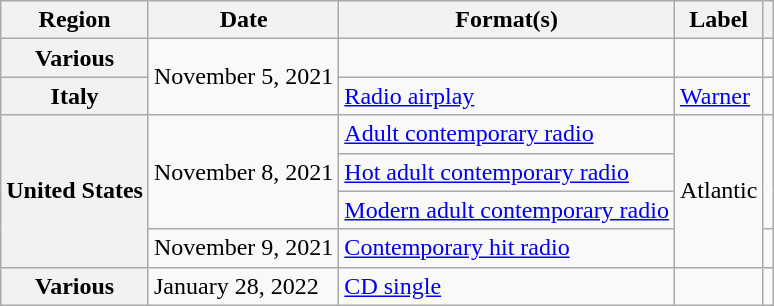<table class="wikitable plainrowheaders">
<tr>
<th scope="col">Region</th>
<th scope="col">Date</th>
<th scope="col">Format(s)</th>
<th scope="col">Label</th>
<th scope="col"></th>
</tr>
<tr>
<th scope="row">Various</th>
<td rowspan="2">November 5, 2021</td>
<td></td>
<td></td>
<td align="center"></td>
</tr>
<tr>
<th scope="row">Italy</th>
<td><a href='#'>Radio airplay</a></td>
<td><a href='#'>Warner</a></td>
<td align="center"></td>
</tr>
<tr>
<th scope="row" rowspan="4">United States</th>
<td rowspan="3">November 8, 2021</td>
<td><a href='#'>Adult contemporary radio</a></td>
<td rowspan="4">Atlantic</td>
<td rowspan="3" align="center"></td>
</tr>
<tr>
<td><a href='#'>Hot adult contemporary radio</a></td>
</tr>
<tr>
<td><a href='#'>Modern adult contemporary radio</a></td>
</tr>
<tr>
<td>November 9, 2021</td>
<td><a href='#'>Contemporary hit radio</a></td>
<td align="center"></td>
</tr>
<tr>
<th scope="row">Various</th>
<td>January 28, 2022</td>
<td><a href='#'>CD single</a></td>
<td></td>
<td align="center"></td>
</tr>
</table>
